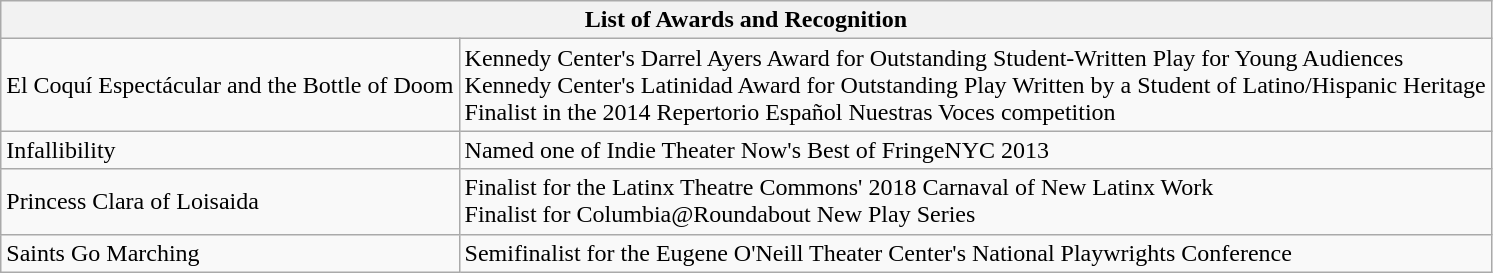<table class="wikitable">
<tr>
<th colspan="2">List of Awards and Recognition</th>
</tr>
<tr>
<td>El Coquí Espectácular and the Bottle of Doom</td>
<td>Kennedy Center's Darrel Ayers Award for Outstanding Student-Written Play for Young Audiences<br>Kennedy Center's Latinidad Award for Outstanding Play Written by a Student of Latino/Hispanic Heritage<br>Finalist in the 2014 Repertorio Español Nuestras Voces competition</td>
</tr>
<tr>
<td>Infallibility</td>
<td>Named one of Indie Theater Now's Best of FringeNYC 2013</td>
</tr>
<tr>
<td>Princess Clara of Loisaida</td>
<td>Finalist for the Latinx Theatre Commons' 2018 Carnaval of New Latinx Work<br>Finalist for Columbia@Roundabout New Play Series</td>
</tr>
<tr>
<td>Saints Go Marching</td>
<td>Semifinalist for the Eugene O'Neill Theater Center's National Playwrights Conference</td>
</tr>
</table>
